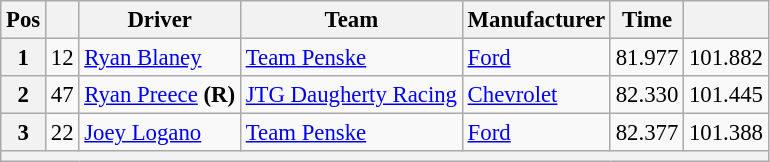<table class="wikitable" style="font-size:95%">
<tr>
<th>Pos</th>
<th></th>
<th>Driver</th>
<th>Team</th>
<th>Manufacturer</th>
<th>Time</th>
<th></th>
</tr>
<tr>
<th>1</th>
<td>12</td>
<td><a href='#'>Ryan Blaney</a></td>
<td><a href='#'>Team Penske</a></td>
<td><a href='#'>Ford</a></td>
<td>81.977</td>
<td>101.882</td>
</tr>
<tr>
<th>2</th>
<td>47</td>
<td><a href='#'>Ryan Preece</a> <strong>(R)</strong></td>
<td><a href='#'>JTG Daugherty Racing</a></td>
<td><a href='#'>Chevrolet</a></td>
<td>82.330</td>
<td>101.445</td>
</tr>
<tr>
<th>3</th>
<td>22</td>
<td><a href='#'>Joey Logano</a></td>
<td><a href='#'>Team Penske</a></td>
<td><a href='#'>Ford</a></td>
<td>82.377</td>
<td>101.388</td>
</tr>
<tr>
<th colspan="7"></th>
</tr>
</table>
